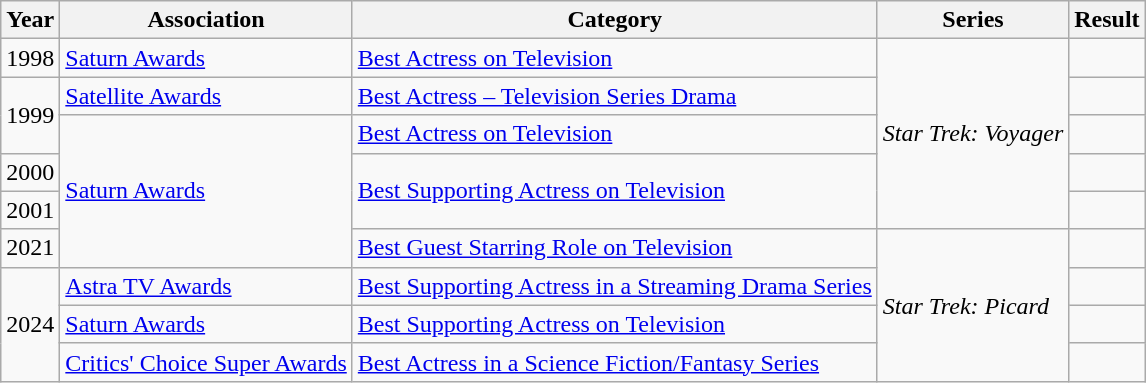<table class="wikitable sortable">
<tr>
<th>Year</th>
<th>Association</th>
<th>Category</th>
<th>Series</th>
<th>Result</th>
</tr>
<tr>
<td>1998</td>
<td><a href='#'>Saturn Awards</a></td>
<td><a href='#'>Best Actress on Television</a></td>
<td rowspan="5"><em>Star Trek: Voyager</em></td>
<td></td>
</tr>
<tr>
<td rowspan="2">1999</td>
<td><a href='#'>Satellite Awards</a></td>
<td><a href='#'>Best Actress – Television Series Drama</a></td>
<td></td>
</tr>
<tr>
<td rowspan="4"><a href='#'>Saturn Awards</a></td>
<td><a href='#'>Best Actress on Television</a></td>
<td></td>
</tr>
<tr>
<td>2000</td>
<td rowspan="2"><a href='#'>Best Supporting Actress on Television</a></td>
<td></td>
</tr>
<tr>
<td>2001</td>
<td></td>
</tr>
<tr>
<td>2021</td>
<td><a href='#'>Best Guest Starring Role on Television</a></td>
<td rowspan="4"><em>Star Trek: Picard</em></td>
<td></td>
</tr>
<tr>
<td rowspan="3">2024</td>
<td><a href='#'>Astra TV Awards</a></td>
<td><a href='#'>Best Supporting Actress in a Streaming Drama Series</a></td>
<td></td>
</tr>
<tr>
<td><a href='#'>Saturn Awards</a></td>
<td><a href='#'>Best Supporting Actress on Television</a></td>
<td></td>
</tr>
<tr>
<td><a href='#'>Critics' Choice Super Awards</a></td>
<td><a href='#'>Best Actress in a Science Fiction/Fantasy Series</a></td>
<td></td>
</tr>
</table>
